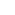<table cellpadding="2" style="border: 1px solid white; font-size:90%;">
<tr>
<td style="text-align:left;"></td>
</tr>
</table>
